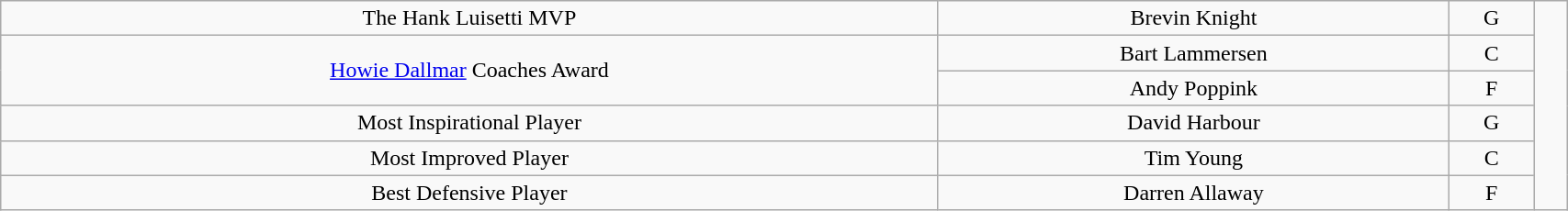<table class="wikitable" style="width: 90%;text-align: center;">
<tr align="center">
<td>The Hank Luisetti MVP</td>
<td>Brevin Knight</td>
<td>G</td>
<td rowspan="6"></td>
</tr>
<tr align="center">
<td rowspan="2"><a href='#'>Howie Dallmar</a> Coaches Award</td>
<td>Bart Lammersen</td>
<td>C</td>
</tr>
<tr align="center">
<td>Andy Poppink</td>
<td>F</td>
</tr>
<tr align="center">
<td>Most Inspirational Player</td>
<td>David Harbour</td>
<td>G</td>
</tr>
<tr align="center">
<td>Most Improved Player</td>
<td>Tim Young</td>
<td>C</td>
</tr>
<tr align="center">
<td>Best Defensive Player</td>
<td>Darren Allaway</td>
<td>F</td>
</tr>
</table>
